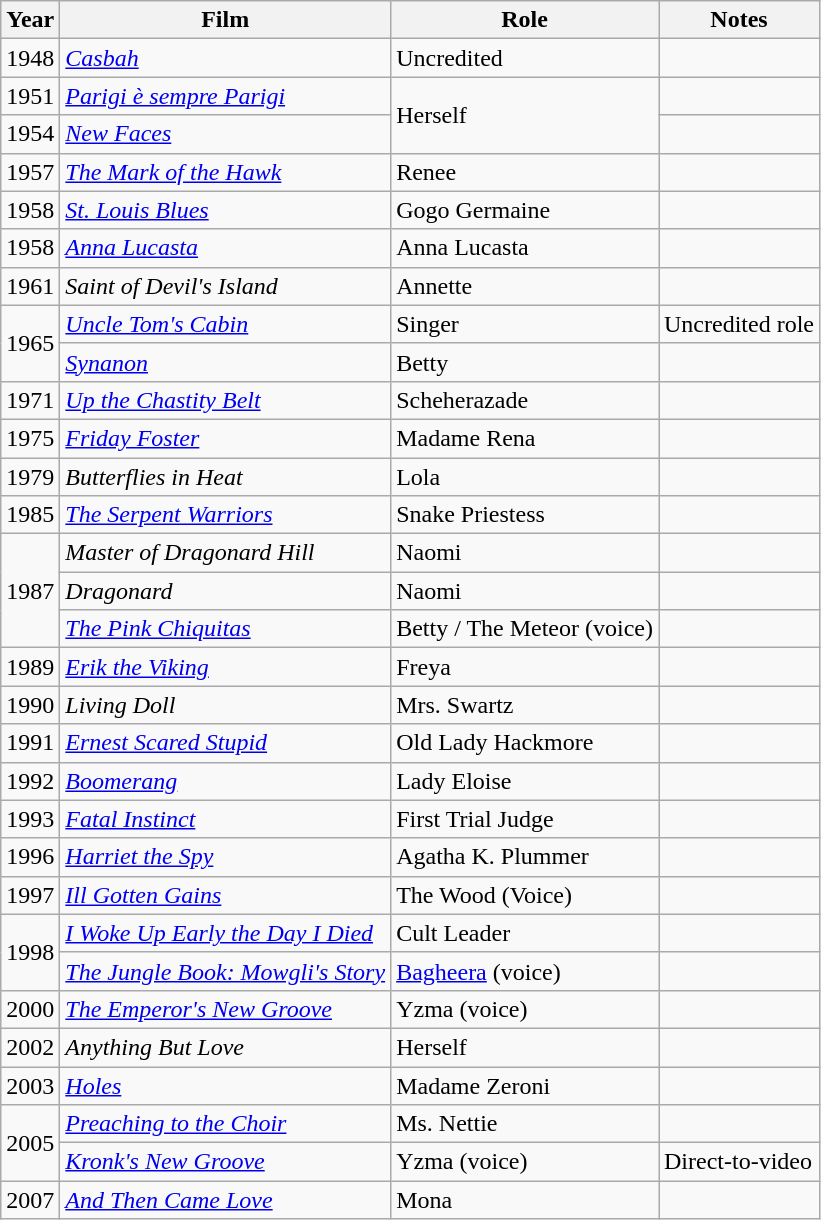<table class="wikitable sortable">
<tr>
<th>Year</th>
<th>Film</th>
<th>Role</th>
<th>Notes</th>
</tr>
<tr>
<td>1948</td>
<td><em><a href='#'>Casbah</a></em></td>
<td>Uncredited</td>
<td></td>
</tr>
<tr>
<td>1951</td>
<td><em><a href='#'>Parigi è sempre Parigi</a></em></td>
<td rowspan="2">Herself</td>
</tr>
<tr>
<td>1954</td>
<td><em><a href='#'>New Faces</a></em></td>
<td></td>
</tr>
<tr>
<td>1957</td>
<td><em><a href='#'>The Mark of the Hawk</a></em></td>
<td>Renee</td>
<td></td>
</tr>
<tr>
<td>1958</td>
<td><em><a href='#'>St. Louis Blues</a></em></td>
<td>Gogo Germaine</td>
<td></td>
</tr>
<tr>
<td>1958</td>
<td><em><a href='#'>Anna Lucasta</a></em></td>
<td>Anna Lucasta</td>
<td></td>
</tr>
<tr>
<td>1961</td>
<td><em>Saint of Devil's Island</em></td>
<td>Annette</td>
<td></td>
</tr>
<tr>
<td rowspan="2">1965</td>
<td><em><a href='#'>Uncle Tom's Cabin</a></em></td>
<td>Singer</td>
<td>Uncredited role</td>
</tr>
<tr>
<td><em><a href='#'>Synanon</a></em></td>
<td>Betty</td>
<td></td>
</tr>
<tr>
<td>1971</td>
<td><em><a href='#'>Up the Chastity Belt</a></em></td>
<td>Scheherazade</td>
<td></td>
</tr>
<tr>
<td>1975</td>
<td><em><a href='#'>Friday Foster</a></em></td>
<td>Madame Rena</td>
<td></td>
</tr>
<tr>
<td>1979</td>
<td><em>Butterflies in Heat</em></td>
<td>Lola</td>
<td></td>
</tr>
<tr>
<td>1985</td>
<td><em><a href='#'>The Serpent Warriors</a></em></td>
<td>Snake Priestess</td>
<td></td>
</tr>
<tr>
<td rowspan="3">1987</td>
<td><em>Master of Dragonard Hill</em></td>
<td>Naomi</td>
<td></td>
</tr>
<tr>
<td><em>Dragonard</em></td>
<td>Naomi</td>
<td></td>
</tr>
<tr>
<td><em><a href='#'>The Pink Chiquitas</a></em></td>
<td>Betty / The Meteor (voice)</td>
<td></td>
</tr>
<tr>
<td>1989</td>
<td><em><a href='#'>Erik the Viking</a></em></td>
<td>Freya</td>
<td></td>
</tr>
<tr>
<td>1990</td>
<td><em>Living Doll</em></td>
<td>Mrs. Swartz</td>
<td></td>
</tr>
<tr>
<td>1991</td>
<td><em><a href='#'>Ernest Scared Stupid</a></em></td>
<td>Old Lady Hackmore</td>
<td></td>
</tr>
<tr>
<td>1992</td>
<td><em><a href='#'>Boomerang</a></em></td>
<td>Lady Eloise</td>
<td></td>
</tr>
<tr>
<td>1993</td>
<td><em><a href='#'>Fatal Instinct</a></em></td>
<td>First Trial Judge</td>
<td></td>
</tr>
<tr>
<td>1996</td>
<td><em><a href='#'>Harriet the Spy</a></em></td>
<td>Agatha K. Plummer</td>
<td></td>
</tr>
<tr>
<td>1997</td>
<td><em><a href='#'>Ill Gotten Gains</a></em></td>
<td>The Wood (Voice)</td>
<td></td>
</tr>
<tr>
<td rowspan="2">1998</td>
<td><em><a href='#'>I Woke Up Early the Day I Died</a></em></td>
<td>Cult Leader</td>
<td></td>
</tr>
<tr>
<td><em><a href='#'>The Jungle Book: Mowgli's Story</a></em></td>
<td><a href='#'>Bagheera</a> (voice)</td>
<td></td>
</tr>
<tr>
<td>2000</td>
<td><em><a href='#'>The Emperor's New Groove</a></em></td>
<td>Yzma (voice)</td>
<td></td>
</tr>
<tr>
<td>2002</td>
<td><em>Anything But Love</em></td>
<td>Herself</td>
<td></td>
</tr>
<tr>
<td>2003</td>
<td><em><a href='#'>Holes</a></em></td>
<td>Madame Zeroni</td>
<td></td>
</tr>
<tr>
<td rowspan="2">2005</td>
<td><em><a href='#'>Preaching to the Choir</a></em></td>
<td>Ms. Nettie</td>
<td></td>
</tr>
<tr>
<td><em><a href='#'>Kronk's New Groove</a></em></td>
<td>Yzma (voice)</td>
<td>Direct-to-video</td>
</tr>
<tr>
<td>2007</td>
<td><em><a href='#'>And Then Came Love</a></em></td>
<td>Mona</td>
<td></td>
</tr>
</table>
